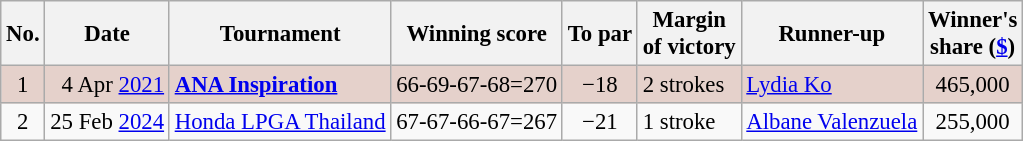<table class="wikitable" style="font-size:95%;">
<tr>
<th>No.</th>
<th>Date</th>
<th>Tournament</th>
<th>Winning score</th>
<th>To par</th>
<th>Margin<br>of victory</th>
<th>Runner-up</th>
<th>Winner's<br>share (<a href='#'>$</a>)</th>
</tr>
<tr style="background:#e5d1cb;">
<td align=center>1</td>
<td align=right>4 Apr <a href='#'>2021</a></td>
<td><strong><a href='#'>ANA Inspiration</a></strong></td>
<td align=right>66-69-67-68=270</td>
<td align=center>−18</td>
<td>2 strokes</td>
<td> <a href='#'>Lydia Ko</a></td>
<td align=center>465,000</td>
</tr>
<tr>
<td align=center>2</td>
<td align=right>25 Feb <a href='#'>2024</a></td>
<td><a href='#'>Honda LPGA Thailand</a></td>
<td align=right>67-67-66-67=267</td>
<td align=center>−21</td>
<td>1 stroke</td>
<td> <a href='#'>Albane Valenzuela</a></td>
<td align=center>255,000</td>
</tr>
</table>
